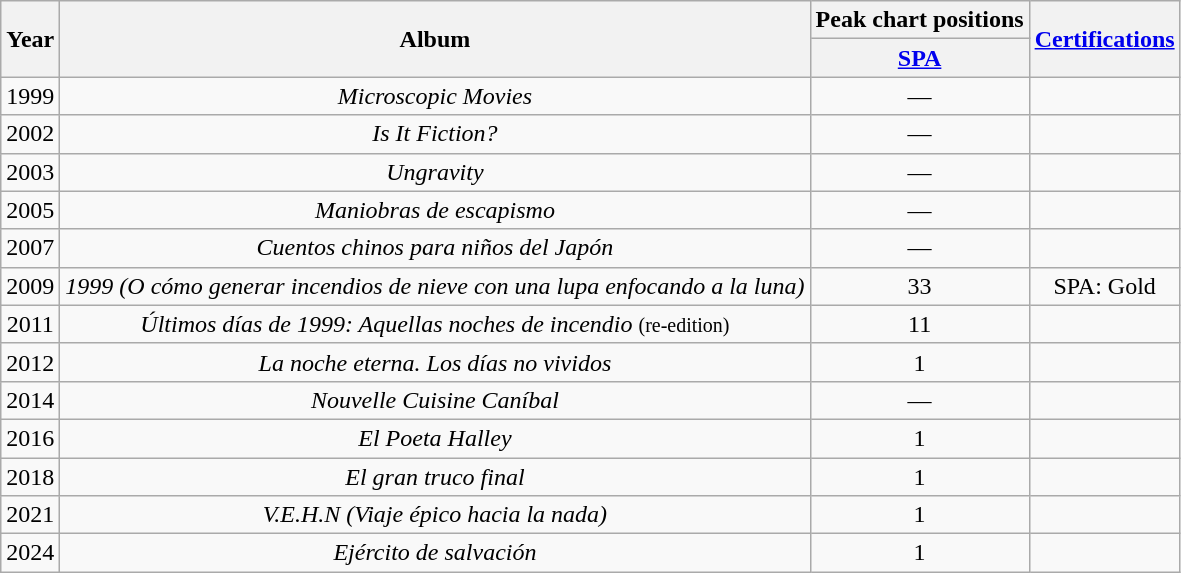<table class="wikitable plainrowheaders" style="text-align:center;">
<tr>
<th scope="col" rowspan="2">Year</th>
<th scope="col" rowspan="2">Album</th>
<th scope="col" colspan="1">Peak chart positions</th>
<th scope="col" rowspan="2"><a href='#'>Certifications</a></th>
</tr>
<tr>
<th scope="col"><a href='#'>SPA</a><br></th>
</tr>
<tr>
<td>1999</td>
<td scope="row"><em>Microscopic Movies</em></td>
<td>—</td>
<td></td>
</tr>
<tr>
<td>2002</td>
<td scope="row"><em>Is It Fiction?</em></td>
<td>—</td>
<td></td>
</tr>
<tr>
<td>2003</td>
<td scope="row"><em>Ungravity</em></td>
<td>—</td>
<td></td>
</tr>
<tr>
<td>2005</td>
<td scope="row"><em>Maniobras de escapismo</em></td>
<td>—</td>
<td></td>
</tr>
<tr>
<td>2007</td>
<td scope="row"><em>Cuentos chinos para niños del Japón</em></td>
<td>—</td>
<td></td>
</tr>
<tr>
<td>2009</td>
<td scope="row"><em>1999 (O cómo generar incendios de nieve con una lupa enfocando a la luna)</em></td>
<td>33</td>
<td>SPA: Gold</td>
</tr>
<tr>
<td>2011</td>
<td scope="row"><em>Últimos días de 1999: Aquellas noches de incendio</em> <small>(re-edition)</small></td>
<td>11</td>
<td></td>
</tr>
<tr>
<td>2012</td>
<td scope="row"><em>La noche eterna. Los días no vividos</em></td>
<td>1</td>
<td></td>
</tr>
<tr>
<td>2014</td>
<td scope="row"><em>Nouvelle Cuisine Caníbal</em></td>
<td>—</td>
<td></td>
</tr>
<tr>
<td>2016</td>
<td scope="row"><em>El Poeta Halley</em></td>
<td>1</td>
<td></td>
</tr>
<tr>
<td>2018</td>
<td scope="row"><em>El gran truco final</em></td>
<td>1</td>
<td></td>
</tr>
<tr>
<td>2021</td>
<td scope="row"><em>V.E.H.N (Viaje épico hacia la nada)</em></td>
<td>1</td>
<td></td>
</tr>
<tr>
<td>2024</td>
<td><em>Ejército de salvación</em></td>
<td>1</td>
<td></td>
</tr>
</table>
